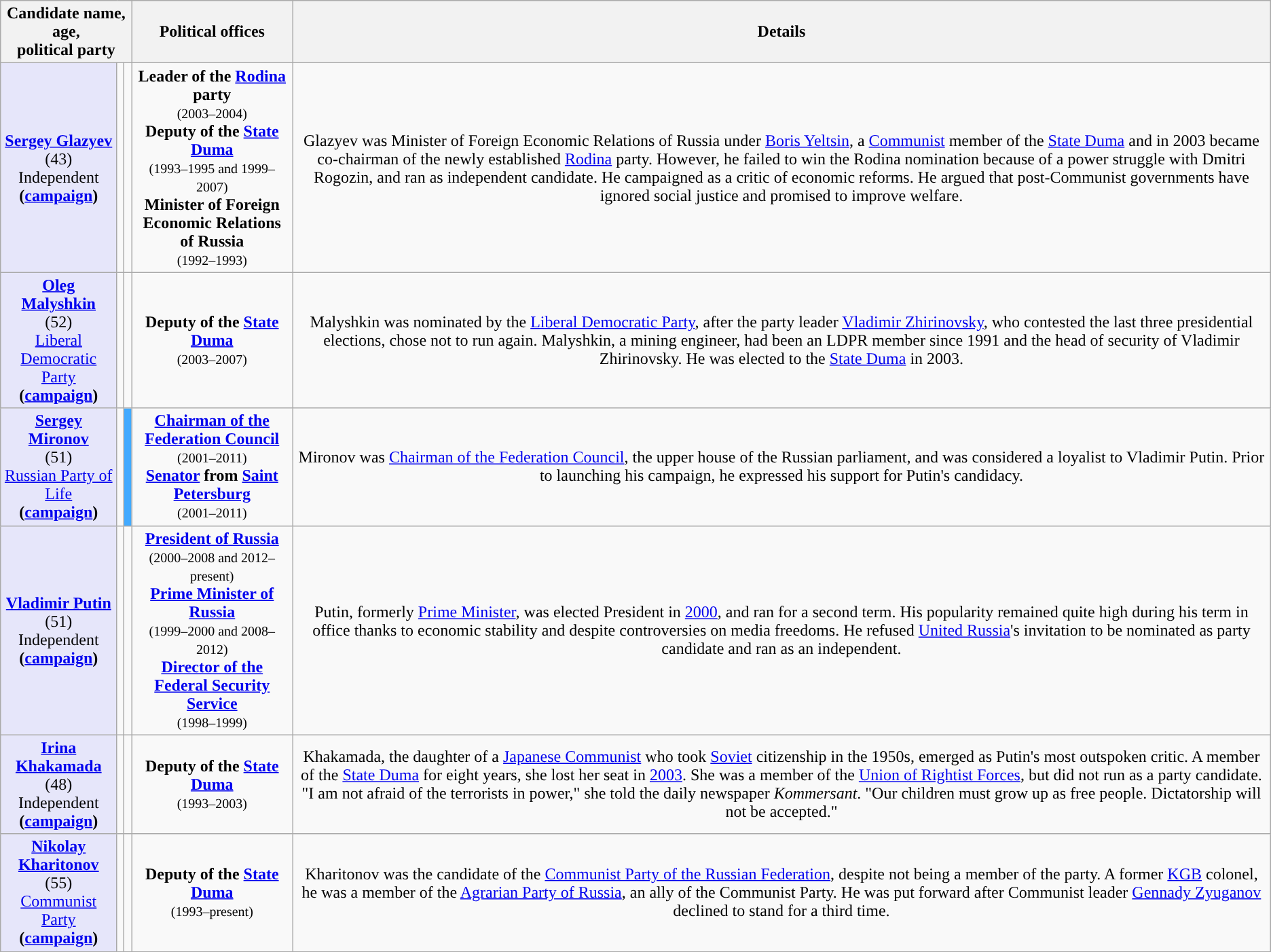<table class=wikitable style=text-align:center>
<tr>
<th colspan="3">Candidate name, age,<br>political party</th>
<th>Political offices</th>
<th>Details</th>
</tr>
<tr>
<td style="background:lavender;"><strong><a href='#'>Sergey Glazyev</a></strong><br>(43)<br>Independent<br><strong>(<a href='#'>campaign</a>)</strong></td>
<td></td>
<td style="background-color:"></td>
<td><strong>Leader of the <a href='#'>Rodina</a> party</strong><br><small>(2003–2004)</small><br><strong>Deputy of the <a href='#'>State Duma</a></strong><br><small>(1993–1995 and 1999–2007)</small><br><strong>Minister of Foreign Economic Relations of Russia</strong><br><small>(1992–1993)</small></td>
<td>Glazyev was Minister of Foreign Economic Relations of Russia under <a href='#'>Boris Yeltsin</a>, a <a href='#'>Communist</a> member of the <a href='#'>State Duma</a> and in 2003 became co-chairman of the newly established <a href='#'>Rodina</a> party. However, he failed to win the Rodina nomination because of a power struggle with Dmitri Rogozin, and ran as independent candidate. He campaigned as a critic of economic reforms. He argued that post-Communist governments have ignored social justice and promised to improve welfare.</td>
</tr>
<tr>
<td style="background:lavender;"><strong><a href='#'>Oleg Malyshkin</a></strong><br>(52)<br><a href='#'>Liberal Democratic Party</a><br><strong>(<a href='#'>campaign</a>)</strong></td>
<td></td>
<td style="background-color:"></td>
<td><strong>Deputy of the <a href='#'>State Duma</a></strong><br><small>(2003–2007)</small></td>
<td>Malyshkin was nominated by the <a href='#'>Liberal Democratic Party</a>, after the party leader <a href='#'>Vladimir Zhirinovsky</a>, who contested the last three presidential elections, chose not to run again. Malyshkin, a mining engineer, had been an LDPR member since 1991 and the head of security of Vladimir Zhirinovsky. He was elected to the <a href='#'>State Duma</a> in 2003.</td>
</tr>
<tr>
<td style="background:lavender;"><strong><a href='#'>Sergey Mironov</a></strong><br>(51)<br><a href='#'>Russian Party of Life</a><br><strong>(<a href='#'>campaign</a>)</strong></td>
<td></td>
<td style="background-color:#42aaff;"></td>
<td><strong><a href='#'>Chairman of the Federation Council</a></strong><br><small>(2001–2011)</small><br><strong><a href='#'>Senator</a> from <a href='#'>Saint Petersburg</a></strong><br><small>(2001–2011)</small></td>
<td>Mironov was <a href='#'>Chairman of the Federation Council</a>, the upper house of the Russian parliament, and was considered a loyalist to Vladimir Putin. Prior to launching his campaign, he expressed his support for Putin's candidacy.</td>
</tr>
<tr>
<td style="background:lavender;"><strong><a href='#'>Vladimir Putin</a></strong><br>(51)<br>Independent<br><strong>(<a href='#'>campaign</a>)</strong></td>
<td></td>
<td style="background-color:"></td>
<td><strong><a href='#'>President of Russia</a></strong><br><small>(2000–2008 and 2012–present)</small><br><strong><a href='#'>Prime Minister of Russia</a></strong><br><small>(1999–2000 and 2008–2012)</small><br><strong><a href='#'>Director of the Federal Security Service</a></strong><br><small>(1998–1999)</small></td>
<td>Putin, formerly <a href='#'>Prime Minister</a>, was elected President in <a href='#'>2000</a>, and ran for a second term. His popularity remained quite high during his term in office thanks to economic stability and despite controversies on media freedoms. He refused <a href='#'>United Russia</a>'s invitation to be nominated as party candidate and ran as an independent.</td>
</tr>
<tr>
<td style="background:lavender;"><strong><a href='#'>Irina Khakamada</a></strong><br>(48)<br>Independent<br><strong>(<a href='#'>campaign</a>)</strong></td>
<td></td>
<td style="background-color:"></td>
<td><strong>Deputy of the <a href='#'>State Duma</a></strong><br><small>(1993–2003)</small></td>
<td>Khakamada, the daughter of a <a href='#'>Japanese Communist</a> who took <a href='#'>Soviet</a> citizenship in the 1950s, emerged as Putin's most outspoken critic. A member of the <a href='#'>State Duma</a> for eight years, she lost her seat in <a href='#'>2003</a>. She was a member of the <a href='#'>Union of Rightist Forces</a>, but did not run as a party candidate. "I am not afraid of the terrorists in power," she told the daily newspaper <em>Kommersant</em>. "Our children must grow up as free people. Dictatorship will not be accepted."</td>
</tr>
<tr>
<td style="background:lavender;"><strong><a href='#'>Nikolay Kharitonov</a></strong><br>(55)<br><a href='#'>Communist Party</a><br><strong>(<a href='#'>campaign</a>)</strong></td>
<td></td>
<td style="background-color:"></td>
<td><strong>Deputy of the <a href='#'>State Duma</a></strong><br><small>(1993–present)</small></td>
<td>Kharitonov was the candidate of the <a href='#'>Communist Party of the Russian Federation</a>, despite not being a member of the party. A former <a href='#'>KGB</a> colonel, he was a member of the <a href='#'>Agrarian Party of Russia</a>, an ally of the Communist Party. He was put forward after Communist leader <a href='#'>Gennady Zyuganov</a> declined to stand for a third time.</td>
</tr>
</table>
